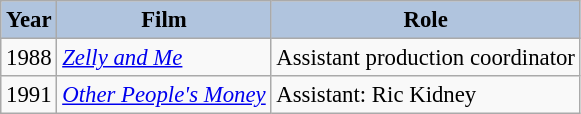<table class="wikitable" style="font-size:95%;">
<tr>
<th style="background:#B0C4DE;">Year</th>
<th style="background:#B0C4DE;">Film</th>
<th style="background:#B0C4DE;">Role</th>
</tr>
<tr>
<td>1988</td>
<td><em><a href='#'>Zelly and Me</a></em></td>
<td>Assistant production coordinator</td>
</tr>
<tr>
<td>1991</td>
<td><em><a href='#'>Other People's Money</a></em></td>
<td>Assistant: Ric Kidney</td>
</tr>
</table>
